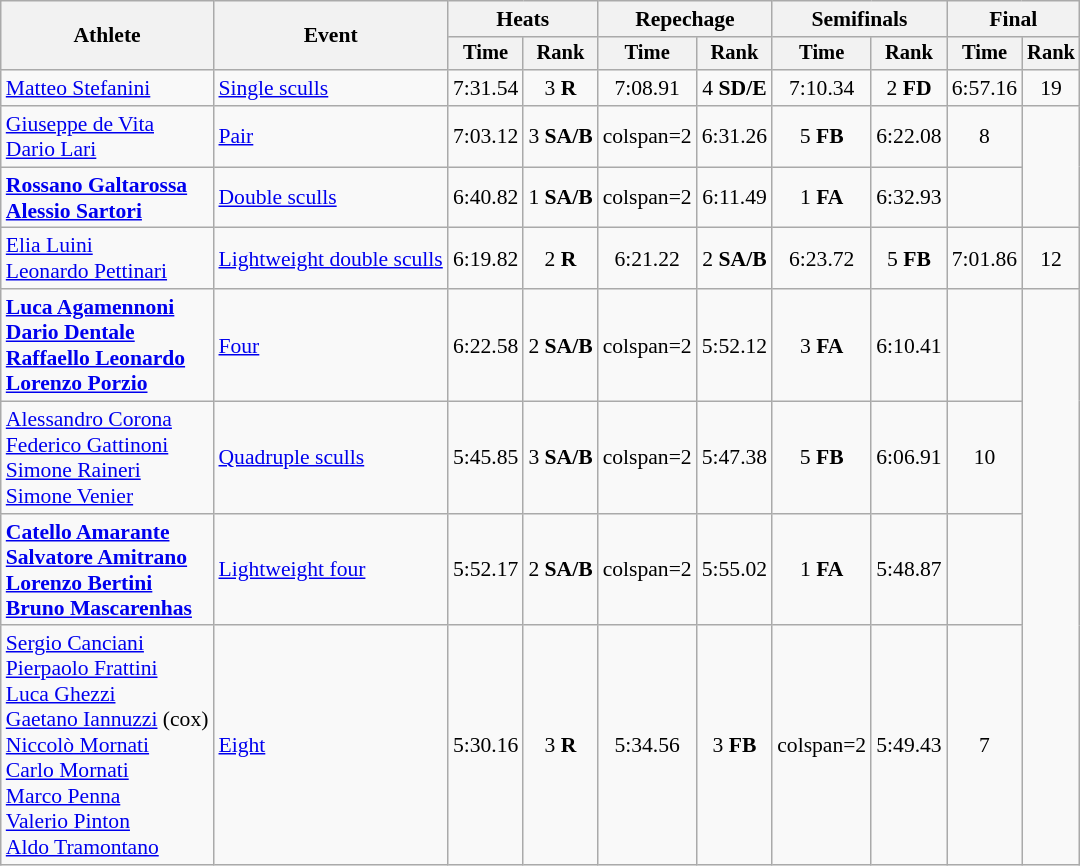<table class="wikitable" style="font-size:90%;">
<tr>
<th rowspan="2">Athlete</th>
<th rowspan="2">Event</th>
<th colspan="2">Heats</th>
<th colspan="2">Repechage</th>
<th colspan="2">Semifinals</th>
<th colspan="2">Final</th>
</tr>
<tr style="font-size:95%">
<th>Time</th>
<th>Rank</th>
<th>Time</th>
<th>Rank</th>
<th>Time</th>
<th>Rank</th>
<th>Time</th>
<th>Rank</th>
</tr>
<tr align=center>
<td align=left><a href='#'>Matteo Stefanini</a></td>
<td align=left><a href='#'>Single sculls</a></td>
<td>7:31.54</td>
<td>3 <strong>R</strong></td>
<td>7:08.91</td>
<td>4 <strong>SD/E</strong></td>
<td>7:10.34</td>
<td>2 <strong>FD</strong></td>
<td>6:57.16</td>
<td>19</td>
</tr>
<tr align=center>
<td align=left><a href='#'>Giuseppe de Vita</a><br><a href='#'>Dario Lari</a></td>
<td align=left><a href='#'>Pair</a></td>
<td>7:03.12</td>
<td>3 <strong>SA/B</strong></td>
<td>colspan=2 </td>
<td>6:31.26</td>
<td>5 <strong>FB</strong></td>
<td>6:22.08</td>
<td>8</td>
</tr>
<tr align=center>
<td align=left><strong><a href='#'>Rossano Galtarossa</a><br><a href='#'>Alessio Sartori</a></strong></td>
<td align=left><a href='#'>Double sculls</a></td>
<td>6:40.82</td>
<td>1 <strong>SA/B</strong></td>
<td>colspan=2 </td>
<td>6:11.49</td>
<td>1 <strong>FA</strong></td>
<td>6:32.93</td>
<td></td>
</tr>
<tr align=center>
<td align=left><a href='#'>Elia Luini</a><br><a href='#'>Leonardo Pettinari</a></td>
<td align=left><a href='#'>Lightweight double sculls</a></td>
<td>6:19.82</td>
<td>2 <strong>R</strong></td>
<td>6:21.22</td>
<td>2 <strong>SA/B</strong></td>
<td>6:23.72</td>
<td>5 <strong>FB</strong></td>
<td>7:01.86</td>
<td>12</td>
</tr>
<tr align=center>
<td align=left><strong><a href='#'>Luca Agamennoni</a><br><a href='#'>Dario Dentale</a><br><a href='#'>Raffaello Leonardo</a><br><a href='#'>Lorenzo Porzio</a></strong></td>
<td align=left><a href='#'>Four</a></td>
<td>6:22.58</td>
<td>2 <strong>SA/B</strong></td>
<td>colspan=2 </td>
<td>5:52.12</td>
<td>3 <strong>FA</strong></td>
<td>6:10.41</td>
<td></td>
</tr>
<tr align=center>
<td align=left><a href='#'>Alessandro Corona</a><br><a href='#'>Federico Gattinoni</a><br><a href='#'>Simone Raineri</a><br><a href='#'>Simone Venier</a></td>
<td align=left><a href='#'>Quadruple sculls</a></td>
<td>5:45.85</td>
<td>3 <strong>SA/B</strong></td>
<td>colspan=2 </td>
<td>5:47.38</td>
<td>5 <strong>FB</strong></td>
<td>6:06.91</td>
<td>10</td>
</tr>
<tr align=center>
<td align=left><strong><a href='#'>Catello Amarante</a><br><a href='#'>Salvatore Amitrano</a><br><a href='#'>Lorenzo Bertini</a><br><a href='#'>Bruno Mascarenhas</a></strong></td>
<td align=left><a href='#'>Lightweight four</a></td>
<td>5:52.17</td>
<td>2 <strong>SA/B</strong></td>
<td>colspan=2 </td>
<td>5:55.02</td>
<td>1 <strong>FA</strong></td>
<td>5:48.87</td>
<td></td>
</tr>
<tr align=center>
<td align=left><a href='#'>Sergio Canciani</a><br><a href='#'>Pierpaolo Frattini</a><br><a href='#'>Luca Ghezzi</a><br><a href='#'>Gaetano Iannuzzi</a> (cox)<br><a href='#'>Niccolò Mornati</a><br><a href='#'>Carlo Mornati</a><br><a href='#'>Marco Penna</a><br><a href='#'>Valerio Pinton</a><br><a href='#'>Aldo Tramontano</a></td>
<td align=left><a href='#'>Eight</a></td>
<td>5:30.16</td>
<td>3 <strong>R</strong></td>
<td>5:34.56</td>
<td>3 <strong>FB</strong></td>
<td>colspan=2 </td>
<td>5:49.43</td>
<td>7</td>
</tr>
</table>
